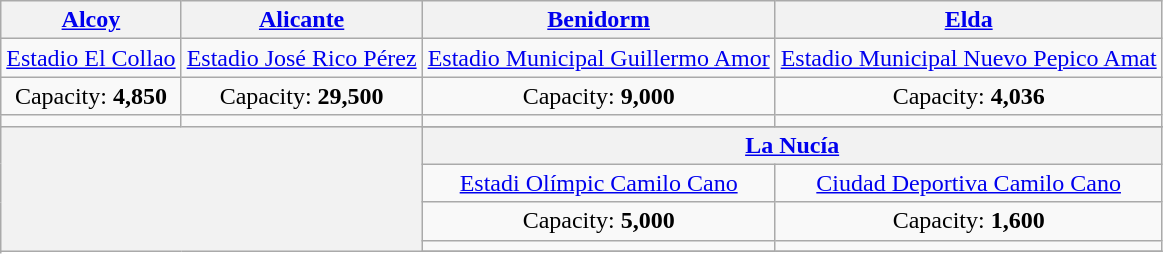<table class="wikitable" style="text-align:center">
<tr>
<th><a href='#'>Alcoy</a></th>
<th><a href='#'>Alicante</a></th>
<th><a href='#'>Benidorm</a></th>
<th><a href='#'>Elda</a></th>
</tr>
<tr>
<td><a href='#'>Estadio El Collao</a></td>
<td><a href='#'>Estadio José Rico Pérez</a></td>
<td><a href='#'>Estadio Municipal Guillermo Amor</a></td>
<td><a href='#'>Estadio Municipal Nuevo Pepico Amat</a></td>
</tr>
<tr>
<td>Capacity: <strong>4,850</strong></td>
<td>Capacity: <strong>29,500</strong></td>
<td>Capacity: <strong>9,000</strong></td>
<td>Capacity: <strong>4,036</strong></td>
</tr>
<tr>
<td></td>
<td></td>
<td></td>
<td></td>
</tr>
<tr>
<th rowspan=8 colspan=2></th>
</tr>
<tr>
<th colspan=2><a href='#'>La Nucía</a></th>
</tr>
<tr>
<td><a href='#'>Estadi Olímpic Camilo Cano</a></td>
<td><a href='#'>Ciudad Deportiva Camilo Cano</a></td>
</tr>
<tr>
<td>Capacity: <strong>5,000</strong></td>
<td>Capacity: <strong>1,600</strong></td>
</tr>
<tr>
<td></td>
<td></td>
</tr>
<tr>
</tr>
</table>
